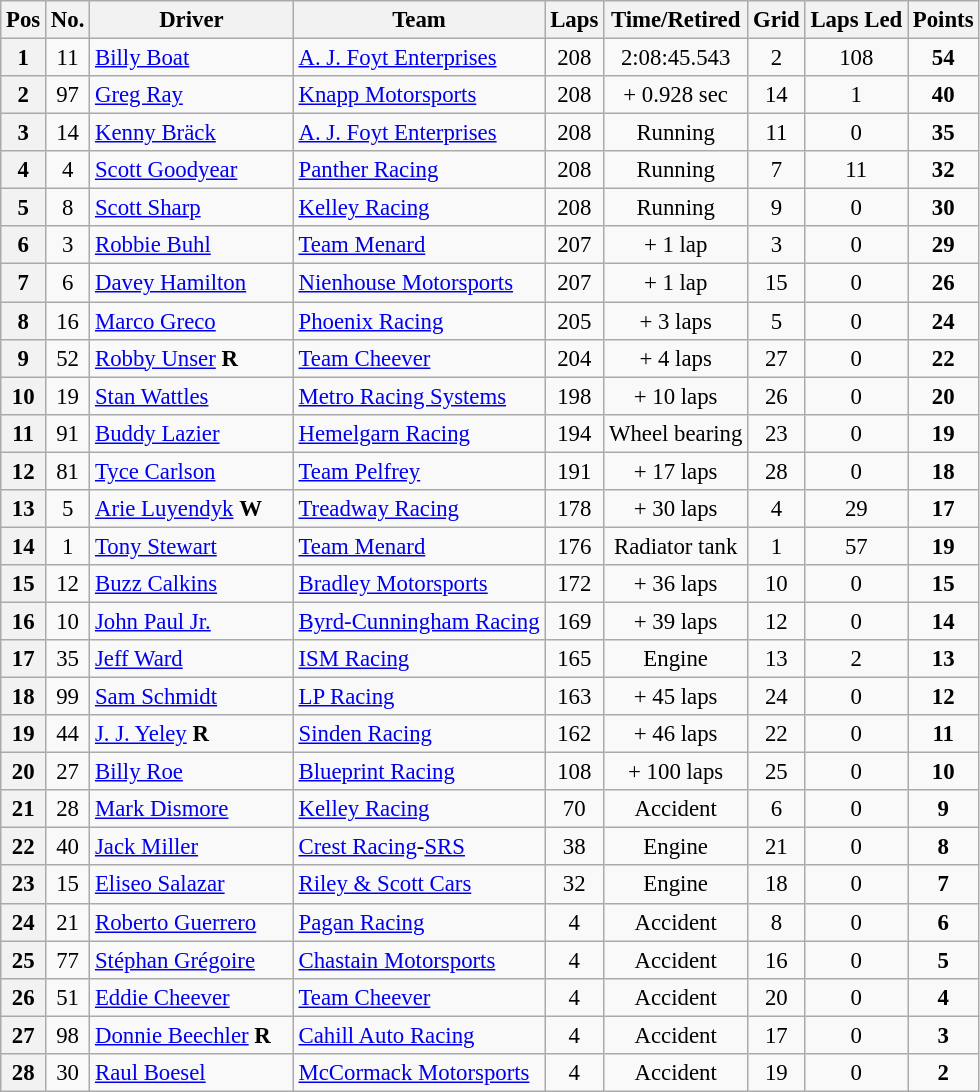<table class="wikitable" style="font-size:95%">
<tr>
<th>Pos</th>
<th>No.</th>
<th>Driver</th>
<th>Team</th>
<th>Laps</th>
<th>Time/Retired</th>
<th>Grid</th>
<th>Laps Led</th>
<th>Points</th>
</tr>
<tr>
<th>1</th>
<td align=center>11</td>
<td> <a href='#'>Billy Boat</a></td>
<td><a href='#'>A. J. Foyt Enterprises</a></td>
<td align=center>208</td>
<td align=center>2:08:45.543</td>
<td align=center>2</td>
<td align=center>108</td>
<td align=center><strong>54</strong></td>
</tr>
<tr>
<th>2</th>
<td align=center>97</td>
<td> <a href='#'>Greg Ray</a></td>
<td><a href='#'>Knapp Motorsports</a></td>
<td align=center>208</td>
<td align=center>+ 0.928 sec</td>
<td align=center>14</td>
<td align=center>1</td>
<td align=center><strong>40</strong></td>
</tr>
<tr>
<th>3</th>
<td align=center>14</td>
<td> <a href='#'>Kenny Bräck</a></td>
<td><a href='#'>A. J. Foyt Enterprises</a></td>
<td align=center>208</td>
<td align=center>Running</td>
<td align=center>11</td>
<td align=center>0</td>
<td align=center><strong>35</strong></td>
</tr>
<tr>
<th>4</th>
<td align=center>4</td>
<td> <a href='#'>Scott Goodyear</a></td>
<td><a href='#'>Panther Racing</a></td>
<td align=center>208</td>
<td align=center>Running</td>
<td align=center>7</td>
<td align=center>11</td>
<td align=center><strong>32</strong></td>
</tr>
<tr>
<th>5</th>
<td align=center>8</td>
<td> <a href='#'>Scott Sharp</a></td>
<td><a href='#'>Kelley Racing</a></td>
<td align=center>208</td>
<td align=center>Running</td>
<td align=center>9</td>
<td align=center>0</td>
<td align=center><strong>30</strong></td>
</tr>
<tr>
<th>6</th>
<td align=center>3</td>
<td> <a href='#'>Robbie Buhl</a></td>
<td><a href='#'>Team Menard</a></td>
<td align=center>207</td>
<td align=center>+ 1 lap</td>
<td align=center>3</td>
<td align=center>0</td>
<td align=center><strong>29</strong></td>
</tr>
<tr>
<th>7</th>
<td align=center>6</td>
<td> <a href='#'>Davey Hamilton</a></td>
<td><a href='#'>Nienhouse Motorsports</a></td>
<td align=center>207</td>
<td align=center>+ 1 lap</td>
<td align=center>15</td>
<td align=center>0</td>
<td align=center><strong>26</strong></td>
</tr>
<tr>
<th>8</th>
<td align=center>16</td>
<td> <a href='#'>Marco Greco</a></td>
<td><a href='#'>Phoenix Racing</a></td>
<td align=center>205</td>
<td align=center>+ 3 laps</td>
<td align=center>5</td>
<td align=center>0</td>
<td align=center><strong>24</strong></td>
</tr>
<tr>
<th>9</th>
<td align=center>52</td>
<td> <a href='#'>Robby Unser</a> <strong><span>R</span></strong></td>
<td><a href='#'>Team Cheever</a></td>
<td align=center>204</td>
<td align=center>+ 4 laps</td>
<td align=center>27</td>
<td align=center>0</td>
<td align=center><strong>22</strong></td>
</tr>
<tr>
<th>10</th>
<td align=center>19</td>
<td> <a href='#'>Stan Wattles</a></td>
<td><a href='#'>Metro Racing Systems</a></td>
<td align=center>198</td>
<td align=center>+ 10 laps</td>
<td align=center>26</td>
<td align=center>0</td>
<td align=center><strong>20</strong></td>
</tr>
<tr>
<th>11</th>
<td align=center>91</td>
<td> <a href='#'>Buddy Lazier</a></td>
<td><a href='#'>Hemelgarn Racing</a></td>
<td align=center>194</td>
<td align=center>Wheel bearing</td>
<td align=center>23</td>
<td align=center>0</td>
<td align=center><strong>19</strong></td>
</tr>
<tr>
<th>12</th>
<td align=center>81</td>
<td> <a href='#'>Tyce Carlson</a></td>
<td><a href='#'>Team Pelfrey</a></td>
<td align=center>191</td>
<td align=center>+ 17 laps</td>
<td align=center>28</td>
<td align=center>0</td>
<td align=center><strong>18</strong></td>
</tr>
<tr>
<th>13</th>
<td align=center>5</td>
<td> <a href='#'>Arie Luyendyk</a> <strong><span>W</span></strong></td>
<td><a href='#'>Treadway Racing</a></td>
<td align=center>178</td>
<td align=center>+ 30 laps</td>
<td align=center>4</td>
<td align=center>29</td>
<td align=center><strong>17</strong></td>
</tr>
<tr>
<th>14</th>
<td align=center>1</td>
<td> <a href='#'>Tony Stewart</a></td>
<td><a href='#'>Team Menard</a></td>
<td align=center>176</td>
<td align=center>Radiator tank</td>
<td align=center>1</td>
<td align=center>57</td>
<td align=center><strong>19</strong></td>
</tr>
<tr>
<th>15</th>
<td align=center>12</td>
<td> <a href='#'>Buzz Calkins</a></td>
<td><a href='#'>Bradley Motorsports</a></td>
<td align=center>172</td>
<td align=center>+ 36 laps</td>
<td align=center>10</td>
<td align=center>0</td>
<td align=center><strong>15</strong></td>
</tr>
<tr>
<th>16</th>
<td align=center>10</td>
<td> <a href='#'>John Paul Jr.</a></td>
<td><a href='#'>Byrd-Cunningham Racing</a></td>
<td align=center>169</td>
<td align=center>+ 39 laps</td>
<td align=center>12</td>
<td align=center>0</td>
<td align=center><strong>14</strong></td>
</tr>
<tr>
<th>17</th>
<td align=center>35</td>
<td> <a href='#'>Jeff Ward</a></td>
<td><a href='#'>ISM Racing</a></td>
<td align=center>165</td>
<td align=center>Engine</td>
<td align=center>13</td>
<td align=center>2</td>
<td align=center><strong>13</strong></td>
</tr>
<tr>
<th>18</th>
<td align=center>99</td>
<td> <a href='#'>Sam Schmidt</a></td>
<td><a href='#'>LP Racing</a></td>
<td align=center>163</td>
<td align=center>+ 45 laps</td>
<td align=center>24</td>
<td align=center>0</td>
<td align=center><strong>12</strong></td>
</tr>
<tr>
<th>19</th>
<td align=center>44</td>
<td> <a href='#'>J. J. Yeley</a> <strong><span>R</span></strong></td>
<td><a href='#'>Sinden Racing</a></td>
<td align=center>162</td>
<td align=center>+ 46 laps</td>
<td align=center>22</td>
<td align=center>0</td>
<td align=center><strong>11</strong></td>
</tr>
<tr>
<th>20</th>
<td align=center>27</td>
<td> <a href='#'>Billy Roe</a></td>
<td><a href='#'>Blueprint Racing</a></td>
<td align=center>108</td>
<td align=center>+ 100 laps</td>
<td align=center>25</td>
<td align=center>0</td>
<td align=center><strong>10</strong></td>
</tr>
<tr>
<th>21</th>
<td align=center>28</td>
<td> <a href='#'>Mark Dismore</a></td>
<td><a href='#'>Kelley Racing</a></td>
<td align=center>70</td>
<td align=center>Accident</td>
<td align=center>6</td>
<td align=center>0</td>
<td align=center><strong>9</strong></td>
</tr>
<tr>
<th>22</th>
<td align=center>40</td>
<td> <a href='#'>Jack Miller</a></td>
<td><a href='#'>Crest Racing</a>-<a href='#'>SRS</a></td>
<td align=center>38</td>
<td align=center>Engine</td>
<td align=center>21</td>
<td align=center>0</td>
<td align=center><strong>8</strong></td>
</tr>
<tr>
<th>23</th>
<td align=center>15</td>
<td> <a href='#'>Eliseo Salazar</a></td>
<td><a href='#'>Riley & Scott Cars</a></td>
<td align=center>32</td>
<td align=center>Engine</td>
<td align=center>18</td>
<td align=center>0</td>
<td align=center><strong>7</strong></td>
</tr>
<tr>
<th>24</th>
<td align=center>21</td>
<td> <a href='#'>Roberto Guerrero</a></td>
<td><a href='#'>Pagan Racing</a></td>
<td align=center>4</td>
<td align=center>Accident</td>
<td align=center>8</td>
<td align=center>0</td>
<td align=center><strong>6</strong></td>
</tr>
<tr>
<th>25</th>
<td align=center>77</td>
<td> <a href='#'>Stéphan Grégoire</a></td>
<td><a href='#'>Chastain Motorsports</a></td>
<td align=center>4</td>
<td align=center>Accident</td>
<td align=center>16</td>
<td align=center>0</td>
<td align=center><strong>5</strong></td>
</tr>
<tr>
<th>26</th>
<td align=center>51</td>
<td> <a href='#'>Eddie Cheever</a></td>
<td><a href='#'>Team Cheever</a></td>
<td align=center>4</td>
<td align=center>Accident</td>
<td align=center>20</td>
<td align=center>0</td>
<td align=center><strong>4</strong></td>
</tr>
<tr>
<th>27</th>
<td align=center>98</td>
<td> <a href='#'>Donnie Beechler</a> <strong><span>R</span></strong>   </td>
<td><a href='#'>Cahill Auto Racing</a></td>
<td align=center>4</td>
<td align=center>Accident</td>
<td align=center>17</td>
<td align=center>0</td>
<td align=center><strong>3</strong></td>
</tr>
<tr>
<th>28</th>
<td align=center>30</td>
<td> <a href='#'>Raul Boesel</a></td>
<td><a href='#'>McCormack Motorsports</a></td>
<td align=center>4</td>
<td align=center>Accident</td>
<td align=center>19</td>
<td align=center>0</td>
<td align=center><strong>2</strong></td>
</tr>
</table>
